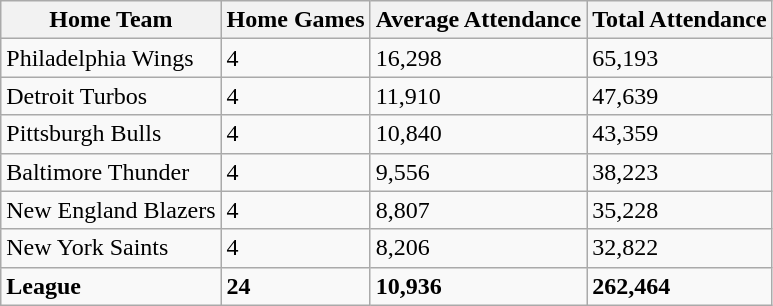<table class="wikitable sortable">
<tr>
<th>Home Team</th>
<th>Home Games</th>
<th>Average Attendance</th>
<th>Total Attendance</th>
</tr>
<tr>
<td>Philadelphia Wings</td>
<td>4</td>
<td>16,298</td>
<td>65,193</td>
</tr>
<tr>
<td>Detroit Turbos</td>
<td>4</td>
<td>11,910</td>
<td>47,639</td>
</tr>
<tr>
<td>Pittsburgh Bulls</td>
<td>4</td>
<td>10,840</td>
<td>43,359</td>
</tr>
<tr>
<td>Baltimore Thunder</td>
<td>4</td>
<td>9,556</td>
<td>38,223</td>
</tr>
<tr>
<td>New England Blazers</td>
<td>4</td>
<td>8,807</td>
<td>35,228</td>
</tr>
<tr>
<td>New York Saints</td>
<td>4</td>
<td>8,206</td>
<td>32,822</td>
</tr>
<tr class="sortbottom">
<td><strong>League</strong></td>
<td><strong>24</strong></td>
<td><strong>10,936</strong></td>
<td><strong>262,464</strong></td>
</tr>
</table>
